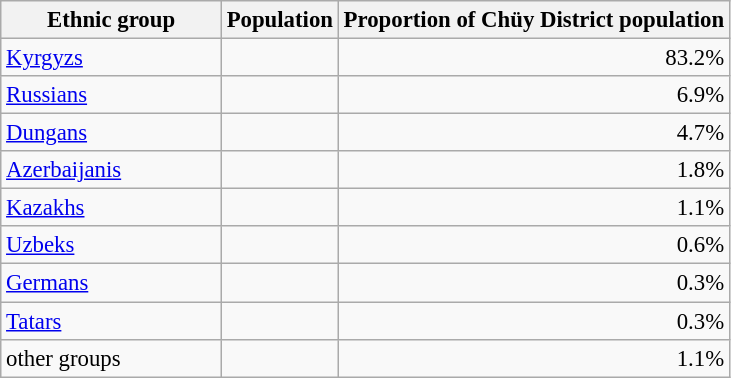<table class="wikitable sortable" border="1" style="text-align:right; font-size:95%;">
<tr>
<th width="140px">Ethnic group</th>
<th>Population</th>
<th>Proportion of Chüy District population</th>
</tr>
<tr>
<td align="left"><a href='#'>Kyrgyzs</a></td>
<td></td>
<td>83.2%</tr></td>
<td align="left"><a href='#'>Russians</a></td>
<td></td>
<td>6.9%</tr></td>
<td align="left"><a href='#'>Dungans</a></td>
<td></td>
<td>4.7%</tr></td>
<td align="left"><a href='#'>Azerbaijanis</a></td>
<td></td>
<td>1.8%</tr></td>
<td align="left"><a href='#'>Kazakhs</a></td>
<td></td>
<td>1.1%</tr></td>
<td align="left"><a href='#'>Uzbeks</a></td>
<td></td>
<td>0.6%</tr></td>
<td align="left"><a href='#'>Germans</a></td>
<td></td>
<td>0.3%</tr></td>
<td align="left"><a href='#'>Tatars</a></td>
<td></td>
<td>0.3%</tr></td>
<td align="left">other groups</td>
<td></td>
<td>1.1%</tr></td>
</tr>
</table>
